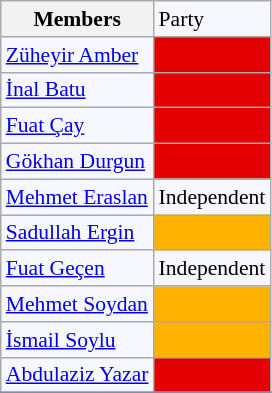<table class=wikitable style="border:1px solid #8888aa; background-color:#f7f8ff; padding:0px; font-size:90%;">
<tr>
<th>Members</th>
<td>Party</td>
</tr>
<tr>
<td><a href='#'>Züheyir Amber</a></td>
<td style="background: #e30000"></td>
</tr>
<tr>
<td><a href='#'>İnal Batu</a></td>
<td style="background: #e30000"></td>
</tr>
<tr>
<td><a href='#'>Fuat Çay</a></td>
<td style="background: #e30000"></td>
</tr>
<tr>
<td><a href='#'>Gökhan Durgun</a></td>
<td style="background: #e30000"></td>
</tr>
<tr>
<td><a href='#'>Mehmet Eraslan</a></td>
<td>Independent</td>
</tr>
<tr>
<td><a href='#'>Sadullah Ergin</a></td>
<td style="background: #ffb300"></td>
</tr>
<tr>
<td><a href='#'>Fuat Geçen</a></td>
<td>Independent</td>
</tr>
<tr>
<td><a href='#'>Mehmet Soydan</a></td>
<td style="background: #ffb300"></td>
</tr>
<tr>
<td><a href='#'>İsmail Soylu</a></td>
<td style="background: #ffb300"></td>
</tr>
<tr>
<td><a href='#'>Abdulaziz Yazar</a></td>
<td style="background: #e30000"></td>
</tr>
<tr>
</tr>
</table>
